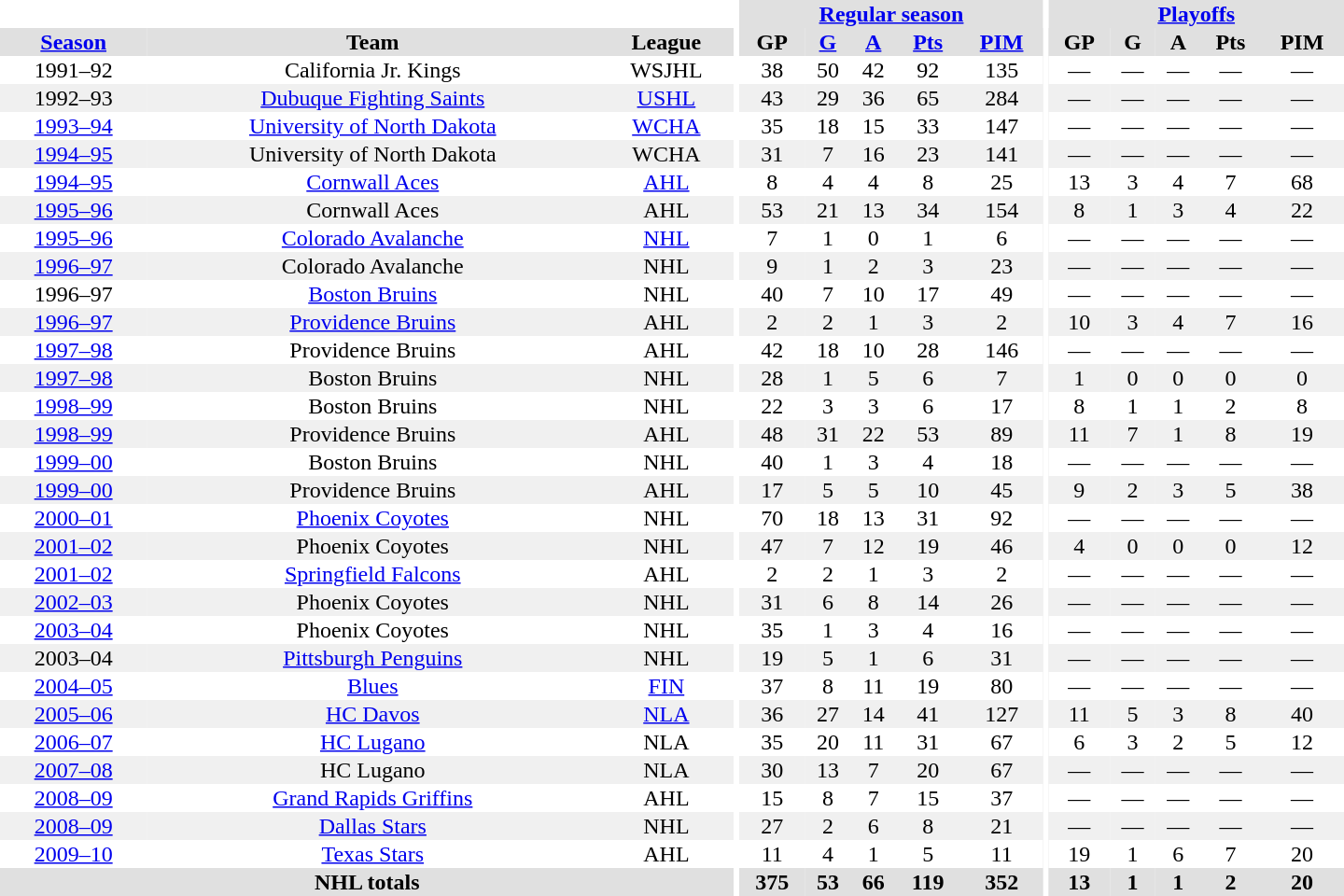<table border="0" cellpadding="1" cellspacing="0" style="text-align:center; width:60em">
<tr bgcolor="#e0e0e0">
<th colspan="3" bgcolor="#ffffff"></th>
<th rowspan="100" bgcolor="#ffffff"></th>
<th colspan="5"><a href='#'>Regular season</a></th>
<th rowspan="100" bgcolor="#ffffff"></th>
<th colspan="5"><a href='#'>Playoffs</a></th>
</tr>
<tr bgcolor="#e0e0e0">
<th><a href='#'>Season</a></th>
<th>Team</th>
<th>League</th>
<th>GP</th>
<th><a href='#'>G</a></th>
<th><a href='#'>A</a></th>
<th><a href='#'>Pts</a></th>
<th><a href='#'>PIM</a></th>
<th>GP</th>
<th>G</th>
<th>A</th>
<th>Pts</th>
<th>PIM</th>
</tr>
<tr>
<td>1991–92</td>
<td>California Jr. Kings</td>
<td>WSJHL</td>
<td>38</td>
<td>50</td>
<td>42</td>
<td>92</td>
<td>135</td>
<td>—</td>
<td>—</td>
<td>—</td>
<td>—</td>
<td>—</td>
</tr>
<tr bgcolor="#f0f0f0">
<td>1992–93</td>
<td><a href='#'>Dubuque Fighting Saints</a></td>
<td><a href='#'>USHL</a></td>
<td>43</td>
<td>29</td>
<td>36</td>
<td>65</td>
<td>284</td>
<td>—</td>
<td>—</td>
<td>—</td>
<td>—</td>
<td>—</td>
</tr>
<tr>
<td><a href='#'>1993–94</a></td>
<td><a href='#'>University of North Dakota</a></td>
<td><a href='#'>WCHA</a></td>
<td>35</td>
<td>18</td>
<td>15</td>
<td>33</td>
<td>147</td>
<td>—</td>
<td>—</td>
<td>—</td>
<td>—</td>
<td>—</td>
</tr>
<tr bgcolor="#f0f0f0">
<td><a href='#'>1994–95</a></td>
<td>University of North Dakota</td>
<td>WCHA</td>
<td>31</td>
<td>7</td>
<td>16</td>
<td>23</td>
<td>141</td>
<td>—</td>
<td>—</td>
<td>—</td>
<td>—</td>
<td>—</td>
</tr>
<tr>
<td><a href='#'>1994–95</a></td>
<td><a href='#'>Cornwall Aces</a></td>
<td><a href='#'>AHL</a></td>
<td>8</td>
<td>4</td>
<td>4</td>
<td>8</td>
<td>25</td>
<td>13</td>
<td>3</td>
<td>4</td>
<td>7</td>
<td>68</td>
</tr>
<tr bgcolor="#f0f0f0">
<td><a href='#'>1995–96</a></td>
<td>Cornwall Aces</td>
<td>AHL</td>
<td>53</td>
<td>21</td>
<td>13</td>
<td>34</td>
<td>154</td>
<td>8</td>
<td>1</td>
<td>3</td>
<td>4</td>
<td>22</td>
</tr>
<tr>
<td><a href='#'>1995–96</a></td>
<td><a href='#'>Colorado Avalanche</a></td>
<td><a href='#'>NHL</a></td>
<td>7</td>
<td>1</td>
<td>0</td>
<td>1</td>
<td>6</td>
<td>—</td>
<td>—</td>
<td>—</td>
<td>—</td>
<td>—</td>
</tr>
<tr bgcolor="#f0f0f0">
<td><a href='#'>1996–97</a></td>
<td>Colorado Avalanche</td>
<td>NHL</td>
<td>9</td>
<td>1</td>
<td>2</td>
<td>3</td>
<td>23</td>
<td>—</td>
<td>—</td>
<td>—</td>
<td>—</td>
<td>—</td>
</tr>
<tr>
<td>1996–97</td>
<td><a href='#'>Boston Bruins</a></td>
<td>NHL</td>
<td>40</td>
<td>7</td>
<td>10</td>
<td>17</td>
<td>49</td>
<td>—</td>
<td>—</td>
<td>—</td>
<td>—</td>
<td>—</td>
</tr>
<tr bgcolor="#f0f0f0">
<td><a href='#'>1996–97</a></td>
<td><a href='#'>Providence Bruins</a></td>
<td>AHL</td>
<td>2</td>
<td>2</td>
<td>1</td>
<td>3</td>
<td>2</td>
<td>10</td>
<td>3</td>
<td>4</td>
<td>7</td>
<td>16</td>
</tr>
<tr>
<td><a href='#'>1997–98</a></td>
<td>Providence Bruins</td>
<td>AHL</td>
<td>42</td>
<td>18</td>
<td>10</td>
<td>28</td>
<td>146</td>
<td>—</td>
<td>—</td>
<td>—</td>
<td>—</td>
<td>—</td>
</tr>
<tr bgcolor="#f0f0f0">
<td><a href='#'>1997–98</a></td>
<td>Boston Bruins</td>
<td>NHL</td>
<td>28</td>
<td>1</td>
<td>5</td>
<td>6</td>
<td>7</td>
<td>1</td>
<td>0</td>
<td>0</td>
<td>0</td>
<td>0</td>
</tr>
<tr>
<td><a href='#'>1998–99</a></td>
<td>Boston Bruins</td>
<td>NHL</td>
<td>22</td>
<td>3</td>
<td>3</td>
<td>6</td>
<td>17</td>
<td>8</td>
<td>1</td>
<td>1</td>
<td>2</td>
<td>8</td>
</tr>
<tr bgcolor="#f0f0f0">
<td><a href='#'>1998–99</a></td>
<td>Providence Bruins</td>
<td>AHL</td>
<td>48</td>
<td>31</td>
<td>22</td>
<td>53</td>
<td>89</td>
<td>11</td>
<td>7</td>
<td>1</td>
<td>8</td>
<td>19</td>
</tr>
<tr>
<td><a href='#'>1999–00</a></td>
<td>Boston Bruins</td>
<td>NHL</td>
<td>40</td>
<td>1</td>
<td>3</td>
<td>4</td>
<td>18</td>
<td>—</td>
<td>—</td>
<td>—</td>
<td>—</td>
<td>—</td>
</tr>
<tr bgcolor="#f0f0f0">
<td><a href='#'>1999–00</a></td>
<td>Providence Bruins</td>
<td>AHL</td>
<td>17</td>
<td>5</td>
<td>5</td>
<td>10</td>
<td>45</td>
<td>9</td>
<td>2</td>
<td>3</td>
<td>5</td>
<td>38</td>
</tr>
<tr>
<td><a href='#'>2000–01</a></td>
<td><a href='#'>Phoenix Coyotes</a></td>
<td>NHL</td>
<td>70</td>
<td>18</td>
<td>13</td>
<td>31</td>
<td>92</td>
<td>—</td>
<td>—</td>
<td>—</td>
<td>—</td>
<td>—</td>
</tr>
<tr bgcolor="#f0f0f0">
<td><a href='#'>2001–02</a></td>
<td>Phoenix Coyotes</td>
<td>NHL</td>
<td>47</td>
<td>7</td>
<td>12</td>
<td>19</td>
<td>46</td>
<td>4</td>
<td>0</td>
<td>0</td>
<td>0</td>
<td>12</td>
</tr>
<tr>
<td><a href='#'>2001–02</a></td>
<td><a href='#'>Springfield Falcons</a></td>
<td>AHL</td>
<td>2</td>
<td>2</td>
<td>1</td>
<td>3</td>
<td>2</td>
<td>—</td>
<td>—</td>
<td>—</td>
<td>—</td>
<td>—</td>
</tr>
<tr bgcolor="#f0f0f0">
<td><a href='#'>2002–03</a></td>
<td>Phoenix Coyotes</td>
<td>NHL</td>
<td>31</td>
<td>6</td>
<td>8</td>
<td>14</td>
<td>26</td>
<td>—</td>
<td>—</td>
<td>—</td>
<td>—</td>
<td>—</td>
</tr>
<tr>
<td><a href='#'>2003–04</a></td>
<td>Phoenix Coyotes</td>
<td>NHL</td>
<td>35</td>
<td>1</td>
<td>3</td>
<td>4</td>
<td>16</td>
<td>—</td>
<td>—</td>
<td>—</td>
<td>—</td>
<td>—</td>
</tr>
<tr bgcolor="#f0f0f0">
<td>2003–04</td>
<td><a href='#'>Pittsburgh Penguins</a></td>
<td>NHL</td>
<td>19</td>
<td>5</td>
<td>1</td>
<td>6</td>
<td>31</td>
<td>—</td>
<td>—</td>
<td>—</td>
<td>—</td>
<td>—</td>
</tr>
<tr>
<td><a href='#'>2004–05</a></td>
<td><a href='#'>Blues</a></td>
<td><a href='#'>FIN</a></td>
<td>37</td>
<td>8</td>
<td>11</td>
<td>19</td>
<td>80</td>
<td>—</td>
<td>—</td>
<td>—</td>
<td>—</td>
<td>—</td>
</tr>
<tr bgcolor="#f0f0f0">
<td><a href='#'>2005–06</a></td>
<td><a href='#'>HC Davos</a></td>
<td><a href='#'>NLA</a></td>
<td>36</td>
<td>27</td>
<td>14</td>
<td>41</td>
<td>127</td>
<td>11</td>
<td>5</td>
<td>3</td>
<td>8</td>
<td>40</td>
</tr>
<tr>
<td><a href='#'>2006–07</a></td>
<td><a href='#'>HC Lugano</a></td>
<td>NLA</td>
<td>35</td>
<td>20</td>
<td>11</td>
<td>31</td>
<td>67</td>
<td>6</td>
<td>3</td>
<td>2</td>
<td>5</td>
<td>12</td>
</tr>
<tr bgcolor="#f0f0f0">
<td><a href='#'>2007–08</a></td>
<td>HC Lugano</td>
<td>NLA</td>
<td>30</td>
<td>13</td>
<td>7</td>
<td>20</td>
<td>67</td>
<td>—</td>
<td>—</td>
<td>—</td>
<td>—</td>
<td>—</td>
</tr>
<tr>
<td><a href='#'>2008–09</a></td>
<td><a href='#'>Grand Rapids Griffins</a></td>
<td>AHL</td>
<td>15</td>
<td>8</td>
<td>7</td>
<td>15</td>
<td>37</td>
<td>—</td>
<td>—</td>
<td>—</td>
<td>—</td>
<td>—</td>
</tr>
<tr bgcolor="#f0f0f0">
<td><a href='#'>2008–09</a></td>
<td><a href='#'>Dallas Stars</a></td>
<td>NHL</td>
<td>27</td>
<td>2</td>
<td>6</td>
<td>8</td>
<td>21</td>
<td>—</td>
<td>—</td>
<td>—</td>
<td>—</td>
<td>—</td>
</tr>
<tr>
<td><a href='#'>2009–10</a></td>
<td><a href='#'>Texas Stars</a></td>
<td>AHL</td>
<td>11</td>
<td>4</td>
<td>1</td>
<td>5</td>
<td>11</td>
<td>19</td>
<td>1</td>
<td>6</td>
<td>7</td>
<td>20</td>
</tr>
<tr bgcolor="#e0e0e0">
<th colspan="3">NHL totals</th>
<th>375</th>
<th>53</th>
<th>66</th>
<th>119</th>
<th>352</th>
<th>13</th>
<th>1</th>
<th>1</th>
<th>2</th>
<th>20</th>
</tr>
</table>
